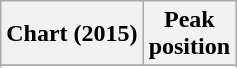<table class="wikitable">
<tr>
<th>Chart (2015)</th>
<th>Peak<br>position</th>
</tr>
<tr>
</tr>
<tr>
</tr>
</table>
